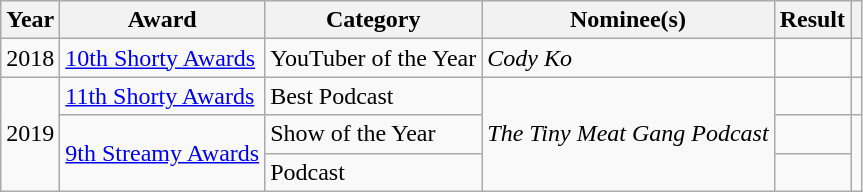<table class="wikitable sortable">
<tr>
<th>Year</th>
<th>Award</th>
<th>Category</th>
<th>Nominee(s)</th>
<th>Result</th>
<th></th>
</tr>
<tr>
<td>2018</td>
<td><a href='#'>10th Shorty Awards</a></td>
<td>YouTuber of the Year</td>
<td><em>Cody Ko</em></td>
<td></td>
<td></td>
</tr>
<tr>
<td rowspan="3">2019</td>
<td><a href='#'>11th Shorty Awards</a></td>
<td>Best Podcast</td>
<td rowspan="3"><em>The Tiny Meat Gang Podcast</em></td>
<td></td>
<td></td>
</tr>
<tr>
<td rowspan="2"><a href='#'>9th Streamy Awards</a></td>
<td>Show of the Year</td>
<td></td>
<td rowspan="2"></td>
</tr>
<tr>
<td>Podcast</td>
<td></td>
</tr>
</table>
